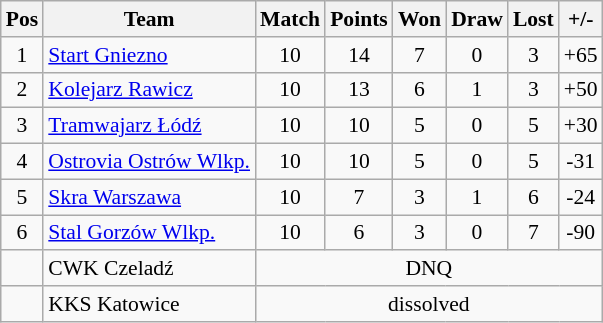<table class=wikitable style="font-size: 90%">
<tr align=center >
<th>Pos</th>
<th>Team</th>
<th>Match</th>
<th>Points</th>
<th>Won</th>
<th>Draw</th>
<th>Lost</th>
<th>+/-</th>
</tr>
<tr align=center >
<td>1</td>
<td align=left><a href='#'>Start Gniezno</a></td>
<td>10</td>
<td>14</td>
<td>7</td>
<td>0</td>
<td>3</td>
<td>+65</td>
</tr>
<tr align=center >
<td>2</td>
<td align=left><a href='#'>Kolejarz Rawicz</a></td>
<td>10</td>
<td>13</td>
<td>6</td>
<td>1</td>
<td>3</td>
<td>+50</td>
</tr>
<tr align=center>
<td>3</td>
<td align=left><a href='#'>Tramwajarz Łódź</a></td>
<td>10</td>
<td>10</td>
<td>5</td>
<td>0</td>
<td>5</td>
<td>+30</td>
</tr>
<tr align=center>
<td>4</td>
<td align=left><a href='#'>Ostrovia Ostrów Wlkp.</a></td>
<td>10</td>
<td>10</td>
<td>5</td>
<td>0</td>
<td>5</td>
<td>-31</td>
</tr>
<tr align=center>
<td>5</td>
<td align=left><a href='#'>Skra Warszawa</a></td>
<td>10</td>
<td>7</td>
<td>3</td>
<td>1</td>
<td>6</td>
<td>-24</td>
</tr>
<tr align=center>
<td>6</td>
<td align=left><a href='#'>Stal Gorzów Wlkp.</a></td>
<td>10</td>
<td>6</td>
<td>3</td>
<td>0</td>
<td>7</td>
<td>-90</td>
</tr>
<tr align=center >
<td></td>
<td align=left>CWK Czeladź</td>
<td colspan=6>DNQ</td>
</tr>
<tr align=center >
<td></td>
<td align=left>KKS Katowice</td>
<td colspan=6>dissolved</td>
</tr>
</table>
